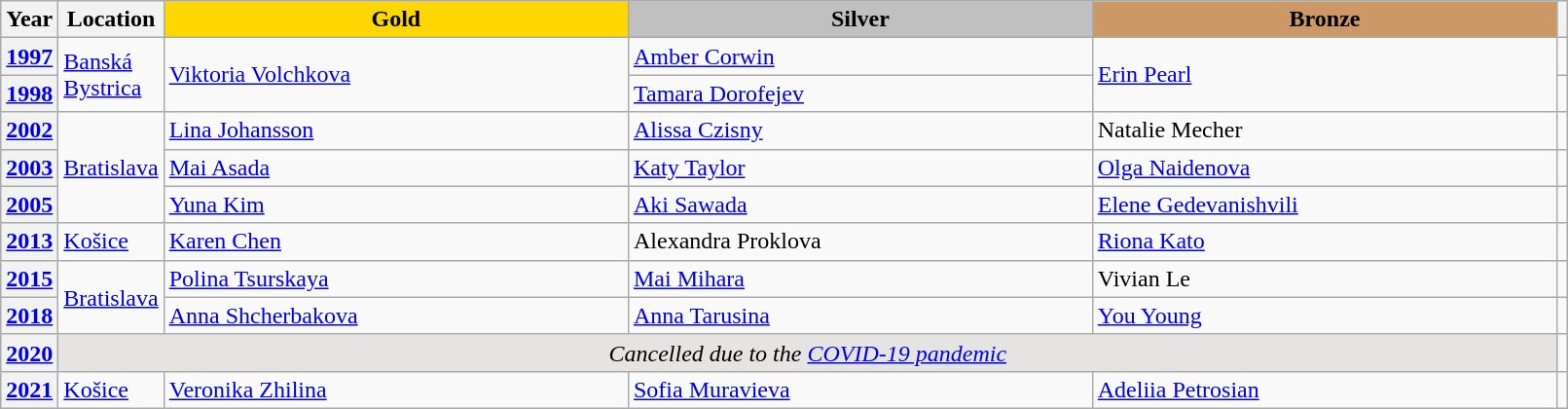<table class="wikitable unsortable" style="text-align:left; width:85%">
<tr>
<th scope="col" style="text-align:center">Year</th>
<th scope="col" style="text-align:center">Location</th>
<td scope="col" style="text-align:center; width:30%; background:gold"><strong>Gold</strong></td>
<td scope="col" style="text-align:center; width:30%; background:silver"><strong>Silver</strong></td>
<td scope="col" style="text-align:center; width:30%; background:#c96"><strong>Bronze</strong></td>
<th scope="col" style="text-align:center"></th>
</tr>
<tr>
<th scope="row" style="text-align:left"><a href='#'>1997</a></th>
<td rowspan="2"><a href='#'>Banská Bystrica</a></td>
<td rowspan="2"> <a href='#'>Viktoria Volchkova</a></td>
<td> <a href='#'>Amber Corwin</a></td>
<td rowspan="2"> <a href='#'>Erin Pearl</a></td>
<td></td>
</tr>
<tr>
<th scope="row" style="text-align:left"><a href='#'>1998</a></th>
<td> <a href='#'>Tamara Dorofejev</a></td>
<td></td>
</tr>
<tr>
<th scope="row" style="text-align:left"><a href='#'>2002</a></th>
<td rowspan="3"><a href='#'>Bratislava</a></td>
<td> <a href='#'>Lina Johansson</a></td>
<td> <a href='#'>Alissa Czisny</a></td>
<td> Natalie Mecher</td>
<td></td>
</tr>
<tr>
<th scope="row" style="text-align:left"><a href='#'>2003</a></th>
<td> <a href='#'>Mai Asada</a></td>
<td> <a href='#'>Katy Taylor</a></td>
<td> <a href='#'>Olga Naidenova</a></td>
<td></td>
</tr>
<tr>
<th scope="row" style="text-align:left"><a href='#'>2005</a></th>
<td> <a href='#'>Yuna Kim</a></td>
<td> <a href='#'>Aki Sawada</a></td>
<td> <a href='#'>Elene Gedevanishvili</a></td>
<td></td>
</tr>
<tr>
<th scope="row" style="text-align:left"><a href='#'>2013</a></th>
<td><a href='#'>Košice</a></td>
<td> <a href='#'>Karen Chen</a></td>
<td> Alexandra Proklova</td>
<td> <a href='#'>Riona Kato</a></td>
<td></td>
</tr>
<tr>
<th scope="row" style="text-align:left"><a href='#'>2015</a></th>
<td rowspan="2"><a href='#'>Bratislava</a></td>
<td> <a href='#'>Polina Tsurskaya</a></td>
<td> <a href='#'>Mai Mihara</a></td>
<td> Vivian Le</td>
<td></td>
</tr>
<tr>
<th scope="row" style="text-align:left"><a href='#'>2018</a></th>
<td> <a href='#'>Anna Shcherbakova</a></td>
<td> <a href='#'>Anna Tarusina</a></td>
<td> <a href='#'>You Young</a></td>
<td></td>
</tr>
<tr>
<th scope="row" style="text-align:left"><a href='#'>2020</a></th>
<td colspan="4" align="center" bgcolor="e5e4e2"><em>Cancelled due to the <a href='#'>COVID-19 pandemic</a></em></td>
<td></td>
</tr>
<tr>
<th scope="row" style="text-align:left"><a href='#'>2021</a></th>
<td><a href='#'>Košice</a></td>
<td> <a href='#'>Veronika Zhilina</a></td>
<td> <a href='#'>Sofia Muravieva</a></td>
<td> <a href='#'>Adeliia Petrosian</a></td>
<td></td>
</tr>
</table>
